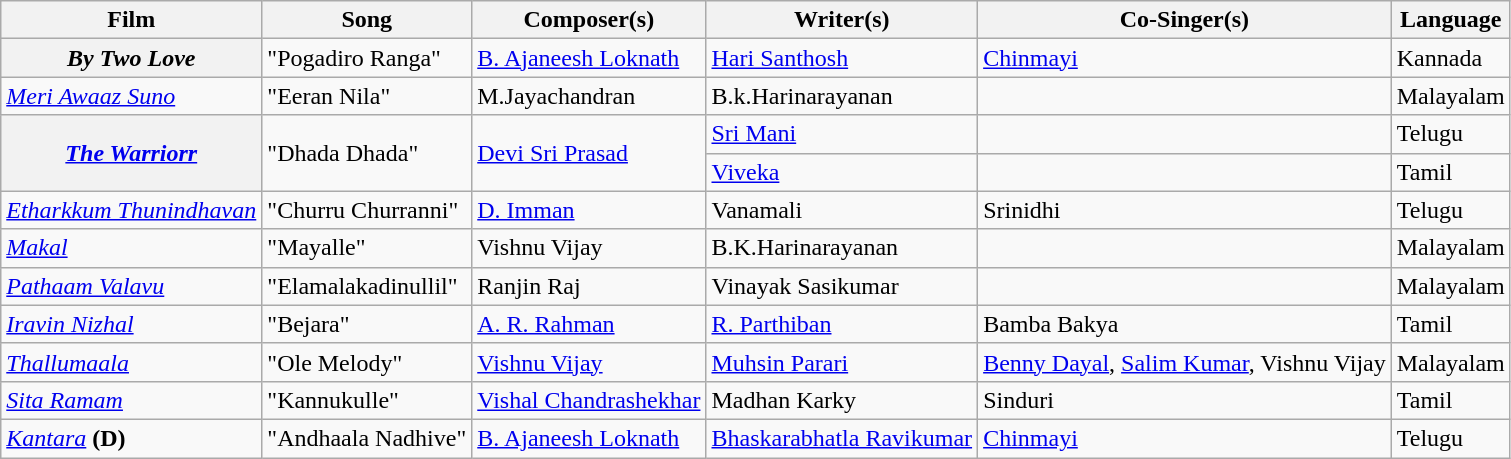<table class="wikitable">
<tr>
<th>Film</th>
<th>Song</th>
<th>Composer(s)</th>
<th>Writer(s)</th>
<th>Co-Singer(s)</th>
<th>Language</th>
</tr>
<tr>
<th><em>By Two Love</em></th>
<td>"Pogadiro Ranga"</td>
<td><a href='#'>B. Ajaneesh Loknath</a></td>
<td><a href='#'>Hari Santhosh</a></td>
<td><a href='#'>Chinmayi</a></td>
<td>Kannada</td>
</tr>
<tr>
<td><em><a href='#'>Meri Awaaz Suno</a></em></td>
<td>"Eeran Nila"</td>
<td>M.Jayachandran</td>
<td>B.k.Harinarayanan</td>
<td></td>
<td>Malayalam</td>
</tr>
<tr>
<th rowspan="2"><a href='#'><em>The Warriorr</em></a></th>
<td rowspan="2">"Dhada Dhada"</td>
<td rowspan="2"><a href='#'>Devi Sri Prasad</a></td>
<td><a href='#'>Sri Mani</a></td>
<td></td>
<td>Telugu</td>
</tr>
<tr>
<td><a href='#'>Viveka</a></td>
<td></td>
<td>Tamil</td>
</tr>
<tr>
<td><em><a href='#'>Etharkkum Thunindhavan</a></em></td>
<td>"Churru Churranni"</td>
<td><a href='#'>D. Imman</a></td>
<td>Vanamali</td>
<td>Srinidhi</td>
<td>Telugu</td>
</tr>
<tr>
<td><em><a href='#'>Makal</a></em></td>
<td>"Mayalle"</td>
<td>Vishnu Vijay</td>
<td>B.K.Harinarayanan</td>
<td></td>
<td>Malayalam</td>
</tr>
<tr>
<td><em><a href='#'>Pathaam Valavu</a></em></td>
<td>"Elamalakadinullil"</td>
<td>Ranjin Raj</td>
<td>Vinayak Sasikumar</td>
<td></td>
<td>Malayalam</td>
</tr>
<tr>
<td><em><a href='#'>Iravin Nizhal</a></em></td>
<td>"Bejara"</td>
<td><a href='#'>A. R. Rahman</a></td>
<td><a href='#'>R. Parthiban</a></td>
<td>Bamba Bakya</td>
<td>Tamil</td>
</tr>
<tr>
<td><em><a href='#'>Thallumaala</a></em></td>
<td>"Ole Melody"</td>
<td><a href='#'>Vishnu Vijay</a></td>
<td><a href='#'>Muhsin Parari</a></td>
<td><a href='#'>Benny Dayal</a>, <a href='#'>Salim Kumar</a>, Vishnu Vijay</td>
<td>Malayalam</td>
</tr>
<tr>
<td><em><a href='#'>Sita Ramam</a></em></td>
<td>"Kannukulle"</td>
<td><a href='#'>Vishal Chandrashekhar</a></td>
<td>Madhan Karky</td>
<td>Sinduri</td>
<td>Tamil</td>
</tr>
<tr>
<td><em><a href='#'>Kantara</a></em> <strong>(D)</strong></td>
<td>"Andhaala Nadhive"</td>
<td><a href='#'>B. Ajaneesh Loknath</a></td>
<td><a href='#'>Bhaskarabhatla Ravikumar</a></td>
<td><a href='#'>Chinmayi</a></td>
<td>Telugu</td>
</tr>
</table>
